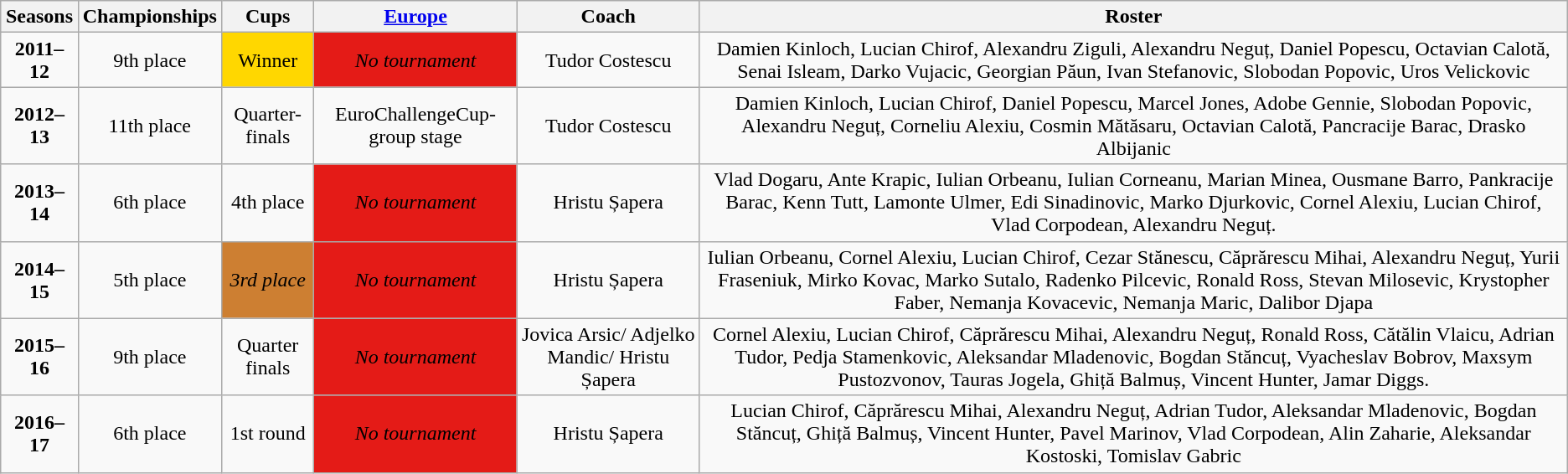<table class="wikitable" style="text-align: center">
<tr>
<th>Seasons</th>
<th>Championships</th>
<th>Cups</th>
<th><a href='#'>Europe</a></th>
<th>Coach</th>
<th>Roster</th>
</tr>
<tr>
<td><strong>2011–12</strong></td>
<td>9th place</td>
<td style="background:gold;">Winner</td>
<td style="background:#e41b17;"><em>No tournament</em></td>
<td>Tudor Costescu</td>
<td>Damien Kinloch, Lucian Chirof, Alexandru Ziguli, Alexandru Neguț, Daniel Popescu, Octavian Calotă, Senai Isleam, Darko Vujacic, Georgian Păun, Ivan Stefanovic, Slobodan Popovic, Uros Velickovic</td>
</tr>
<tr>
<td><strong>2012–13</strong></td>
<td>11th place</td>
<td>Quarter-finals</td>
<td>EuroChallengeCup-group stage</td>
<td>Tudor Costescu</td>
<td>Damien Kinloch, Lucian Chirof, Daniel Popescu, Marcel Jones, Adobe Gennie, Slobodan Popovic, Alexandru Neguț, Corneliu Alexiu, Cosmin Mătăsaru, Octavian Calotă, Pancracije Barac, Drasko Albijanic</td>
</tr>
<tr>
<td><strong>2013–14</strong></td>
<td>6th place</td>
<td>4th place</td>
<td style="background:#e41b17;"><em>No tournament</em></td>
<td>Hristu Șapera</td>
<td>Vlad Dogaru, Ante Krapic, Iulian Orbeanu, Iulian Corneanu, Marian Minea, Ousmane Barro, Pankracije Barac, Kenn Tutt, Lamonte Ulmer, Edi Sinadinovic, Marko Djurkovic, Cornel Alexiu, Lucian Chirof, Vlad Corpodean, Alexandru Neguț.</td>
</tr>
<tr>
<td><strong>2014–15</strong></td>
<td>5th place</td>
<td style="background:#cd7f32;"><em>3rd place</em></td>
<td style="background:#e41b17;"><em>No tournament</em></td>
<td>Hristu Șapera</td>
<td>Iulian Orbeanu, Cornel Alexiu, Lucian Chirof, Cezar Stănescu, Căprărescu Mihai, Alexandru Neguț, Yurii Fraseniuk, Mirko Kovac, Marko Sutalo, Radenko Pilcevic, Ronald Ross, Stevan Milosevic, Krystopher Faber, Nemanja Kovacevic, Nemanja Maric, Dalibor Djapa</td>
</tr>
<tr>
<td><strong>2015–16</strong></td>
<td>9th place</td>
<td>Quarter finals</td>
<td style="background:#e41b17;"><em>No tournament</em></td>
<td>Jovica Arsic/ Adjelko Mandic/ Hristu Șapera</td>
<td>Cornel Alexiu, Lucian Chirof, Căprărescu Mihai, Alexandru Neguț, Ronald Ross, Cătălin Vlaicu, Adrian Tudor, Pedja Stamenkovic, Aleksandar Mladenovic, Bogdan Stăncuț, Vyacheslav Bobrov, Maxsym Pustozvonov, Tauras Jogela, Ghiță Balmuș, Vincent Hunter, Jamar Diggs.</td>
</tr>
<tr>
<td><strong>2016–17</strong></td>
<td>6th place</td>
<td>1st round</td>
<td style="background:#e41b17;"><em>No tournament</em></td>
<td>Hristu Șapera</td>
<td>Lucian Chirof, Căprărescu Mihai, Alexandru Neguț, Adrian Tudor, Aleksandar Mladenovic, Bogdan Stăncuț, Ghiță Balmuș, Vincent Hunter, Pavel Marinov, Vlad Corpodean, Alin Zaharie, Aleksandar Kostoski, Tomislav Gabric</td>
</tr>
</table>
